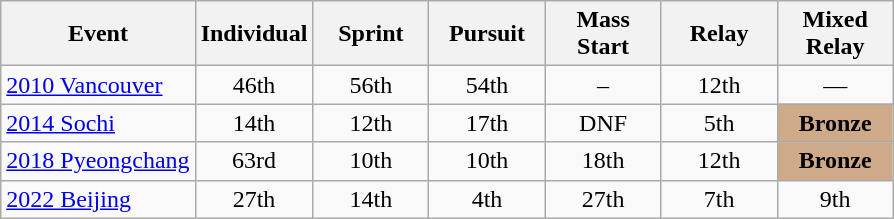<table class="wikitable" style="text-align: center;">
<tr ">
<th>Event</th>
<th style="width:70px;">Individual</th>
<th style="width:70px;">Sprint</th>
<th style="width:70px;">Pursuit</th>
<th style="width:70px;">Mass Start</th>
<th style="width:70px;">Relay</th>
<th style="width:70px;">Mixed Relay</th>
</tr>
<tr>
<td align=left> <a href='#'>2010 Vancouver</a></td>
<td>46th</td>
<td>56th</td>
<td>54th</td>
<td>–</td>
<td>12th</td>
<td>—</td>
</tr>
<tr>
<td align=left> <a href='#'>2014 Sochi</a></td>
<td>14th</td>
<td>12th</td>
<td>17th</td>
<td>DNF</td>
<td>5th</td>
<td style="background:#cfaa88;"><strong>Bronze</strong></td>
</tr>
<tr>
<td align=left> <a href='#'>2018 Pyeongchang</a></td>
<td>63rd</td>
<td>10th</td>
<td>10th</td>
<td>18th</td>
<td>12th</td>
<td style="background:#cfaa88;"><strong>Bronze</strong></td>
</tr>
<tr>
<td align=left> <a href='#'>2022 Beijing</a></td>
<td>27th</td>
<td>14th</td>
<td>4th</td>
<td>27th</td>
<td>7th</td>
<td>9th</td>
</tr>
</table>
